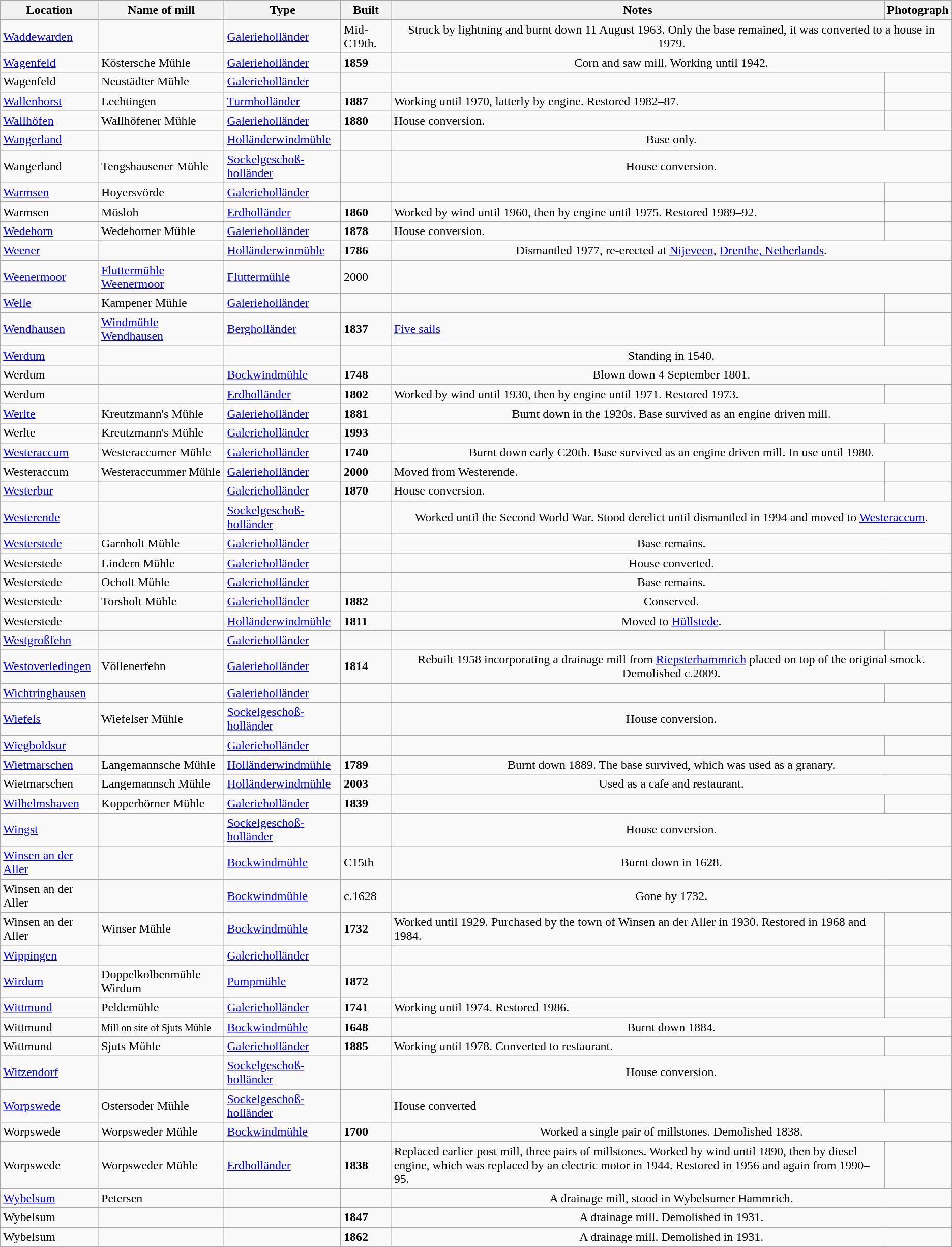<table class="wikitable sortable">
<tr>
<th>Location</th>
<th>Name of mill</th>
<th>Type</th>
<th>Built</th>
<th class="unsortable">Notes</th>
<th class="unsortable">Photograph</th>
</tr>
<tr>
<td><a href='#'>Waddewarden</a></td>
<td></td>
<td><a href='#'>Galerieholländer</a></td>
<td>Mid-C19th.</td>
<td colspan="2" style="text-align:center;">Struck by lightning and burnt down 11 August 1963. Only the base remained, it was converted to a house in 1979.</td>
</tr>
<tr>
<td><a href='#'>Wagenfeld</a></td>
<td>Köstersche Mühle</td>
<td><a href='#'>Galerieholländer</a></td>
<td><strong>1859</strong></td>
<td colspan="2" style="text-align:center;">Corn and saw mill. Working until 1942.</td>
</tr>
<tr>
<td>Wagenfeld</td>
<td>Neustädter Mühle</td>
<td><a href='#'>Galerieholländer</a></td>
<td></td>
<td></td>
<td></td>
</tr>
<tr>
<td><a href='#'>Wallenhorst</a></td>
<td>Lechtingen</td>
<td><a href='#'>Turmholländer</a></td>
<td><strong>1887</strong></td>
<td>Working until 1970, latterly by engine. Restored 1982–87.</td>
<td></td>
</tr>
<tr>
<td><a href='#'>Wallhöfen</a></td>
<td>Wallhöfener Mühle</td>
<td><a href='#'>Galerieholländer</a></td>
<td><strong>1880</strong></td>
<td>House conversion.</td>
<td></td>
</tr>
<tr>
<td><a href='#'>Wangerland</a></td>
<td></td>
<td><a href='#'>Holländerwindmühle</a></td>
<td></td>
<td colspan="2" style="text-align:center;">Base only.</td>
</tr>
<tr>
<td>Wangerland</td>
<td>Tengshausener Mühle</td>
<td><a href='#'>Sockelgeschoß­holländer</a></td>
<td></td>
<td colspan="2" style="text-align:center;">House conversion.</td>
</tr>
<tr>
<td><a href='#'>Warmsen</a></td>
<td>Hoyersvörde</td>
<td><a href='#'>Galerieholländer</a></td>
<td></td>
<td></td>
<td></td>
</tr>
<tr>
<td>Warmsen</td>
<td>Mösloh</td>
<td><a href='#'>Erdholländer</a></td>
<td><strong>1860</strong></td>
<td>Worked by wind until 1960, then by engine until 1975. Restored 1989–92.</td>
<td></td>
</tr>
<tr>
<td><a href='#'>Wedehorn</a></td>
<td>Wedehorner Mühle</td>
<td><a href='#'>Galerieholländer</a></td>
<td><strong>1878</strong></td>
<td>House conversion.</td>
<td></td>
</tr>
<tr>
<td><a href='#'>Weener</a></td>
<td></td>
<td><a href='#'>Holländerwinmühle</a></td>
<td><strong>1786</strong></td>
<td colspan="2" style="text-align:center;">Dismantled 1977, re-erected at <a href='#'>Nijeveen</a>, <a href='#'>Drenthe, Netherlands</a>.</td>
</tr>
<tr>
<td><a href='#'>Weenermoor</a></td>
<td><a href='#'>Fluttermühle Weenermoor</a></td>
<td><a href='#'>Fluttermühle</a></td>
<td>2000</td>
<td colspan="2" style="text-align:center;"></td>
</tr>
<tr>
<td><a href='#'>Welle</a></td>
<td>Kampener Mühle</td>
<td><a href='#'>Galerieholländer</a></td>
<td></td>
<td></td>
<td></td>
</tr>
<tr>
<td><a href='#'>Wendhausen</a></td>
<td><a href='#'>Windmühle Wendhausen</a></td>
<td><a href='#'>Bergholländer</a></td>
<td><strong>1837</strong></td>
<td><a href='#'>Five sails</a></td>
<td></td>
</tr>
<tr>
<td><a href='#'>Werdum</a></td>
<td></td>
<td></td>
<td></td>
<td colspan="2" style="text-align:center;">Standing in 1540.</td>
</tr>
<tr>
<td>Werdum</td>
<td></td>
<td><a href='#'>Bockwindmühle</a></td>
<td><strong>1748</strong></td>
<td colspan="2" style="text-align:center;">Blown down 4 September 1801.</td>
</tr>
<tr>
<td>Werdum</td>
<td></td>
<td><a href='#'>Erdholländer</a></td>
<td><strong>1802</strong></td>
<td>Worked by wind until 1930, then by engine until 1971. Restored 1973.</td>
<td></td>
</tr>
<tr>
<td><a href='#'>Werlte</a></td>
<td>Kreutzmann's Mühle</td>
<td><a href='#'>Galerieholländer</a></td>
<td><strong>1881</strong></td>
<td colspan="2" style="text-align:center;">Burnt down in the 1920s. Base survived as an engine driven mill.</td>
</tr>
<tr>
<td>Werlte</td>
<td>Kreutzmann's Mühle</td>
<td><a href='#'>Galerieholländer</a></td>
<td><strong>1993</strong></td>
<td></td>
<td></td>
</tr>
<tr>
<td><a href='#'>Westeraccum</a></td>
<td>Westeraccumer Mühle</td>
<td><a href='#'>Galerieholländer</a></td>
<td><strong>1740</strong></td>
<td colspan="2" style="text-align:center;">Burnt down early C20th. Base survived as an engine driven mill. In use until 1980.</td>
</tr>
<tr>
<td>Westeraccum</td>
<td>Westeraccummer Mühle</td>
<td><a href='#'>Galerieholländer</a></td>
<td><strong>2000</strong></td>
<td>Moved from Westerende.</td>
<td></td>
</tr>
<tr>
<td><a href='#'>Westerbur</a></td>
<td></td>
<td><a href='#'>Galerieholländer</a></td>
<td><strong>1870</strong></td>
<td>House conversion.</td>
<td></td>
</tr>
<tr>
<td><a href='#'>Westerende</a></td>
<td></td>
<td><a href='#'>Sockelgeschoß­holländer</a></td>
<td></td>
<td colspan="2" style="text-align:center;">Worked until the Second World War. Stood derelict until dismantled in 1994 and moved to <a href='#'>Westeraccum</a>.</td>
</tr>
<tr>
<td><a href='#'>Westerstede</a></td>
<td>Garnholt Mühle</td>
<td><a href='#'>Galerieholländer</a></td>
<td></td>
<td colspan="2" style="text-align:center;">Base remains.</td>
</tr>
<tr>
<td>Westerstede</td>
<td>Lindern Mühle</td>
<td><a href='#'>Galerieholländer</a></td>
<td></td>
<td colspan="2" style="text-align:center;">House converted.</td>
</tr>
<tr>
<td>Westerstede</td>
<td>Ocholt Mühle</td>
<td><a href='#'>Galerieholländer</a></td>
<td></td>
<td colspan="2" style="text-align:center;">Base remains.</td>
</tr>
<tr>
<td>Westerstede</td>
<td>Torsholt Mühle</td>
<td><a href='#'>Galerieholländer</a></td>
<td><strong>1882</strong></td>
<td colspan="2" style="text-align:center;">Conserved.</td>
</tr>
<tr>
<td>Westerstede</td>
<td></td>
<td><a href='#'>Holländerwindmühle</a></td>
<td><strong>1811</strong></td>
<td colspan="2" style="text-align:center;">Moved to <a href='#'>Hüllstede</a>.</td>
</tr>
<tr>
<td><a href='#'>Westgroßfehn</a></td>
<td></td>
<td><a href='#'>Galerieholländer</a></td>
<td></td>
<td></td>
<td></td>
</tr>
<tr>
<td><a href='#'>Westoverledingen</a></td>
<td>Völlenerfehn</td>
<td><a href='#'>Galerieholländer</a></td>
<td><strong>1814</strong></td>
<td colspan="2" style="text-align:center;">Rebuilt 1958 incorporating a drainage mill from <a href='#'>Riepsterhammrich</a> placed on top of the original smock. Demolished c.2009.</td>
</tr>
<tr>
<td><a href='#'>Wichtringhausen</a></td>
<td></td>
<td><a href='#'>Galerieholländer</a></td>
<td></td>
<td></td>
<td></td>
</tr>
<tr>
<td><a href='#'>Wiefels</a></td>
<td>Wiefelser Mühle</td>
<td><a href='#'>Sockelgeschoß­holländer</a></td>
<td></td>
<td colspan="2" style="text-align:center;">House conversion.</td>
</tr>
<tr>
<td><a href='#'>Wiegboldsur</a></td>
<td></td>
<td><a href='#'>Galerieholländer</a></td>
<td></td>
<td></td>
<td></td>
</tr>
<tr>
<td><a href='#'>Wietmarschen</a></td>
<td>Langemannsche Mühle</td>
<td><a href='#'>Holländerwindmühle</a></td>
<td><strong>1789</strong></td>
<td colspan="2" style="text-align:center;">Burnt down 1889. The base survived, which was used as a granary.</td>
</tr>
<tr>
<td>Wietmarschen</td>
<td>Langemannsch Mühle</td>
<td><a href='#'>Holländerwindmühle</a></td>
<td><strong>2003</strong></td>
<td colspan="2" style="text-align:center;">Used as a cafe and restaurant.</td>
</tr>
<tr>
<td><a href='#'>Wilhelmshaven</a></td>
<td>Kopperhörner Mühle</td>
<td><a href='#'>Galerieholländer</a></td>
<td><strong>1839</strong></td>
<td></td>
<td></td>
</tr>
<tr>
<td><a href='#'>Wingst</a></td>
<td></td>
<td><a href='#'>Sockelgeschoß­holländer</a></td>
<td></td>
<td colspan="2" style="text-align:center;">House conversion.</td>
</tr>
<tr>
<td><a href='#'>Winsen an der Aller</a></td>
<td></td>
<td><a href='#'>Bockwindmühle</a></td>
<td>C15th</td>
<td colspan="2" style="text-align:center;">Burnt down in 1628.</td>
</tr>
<tr>
<td>Winsen an der Aller</td>
<td></td>
<td><a href='#'>Bockwindmühle</a></td>
<td>c.1628</td>
<td colspan="2" style="text-align:center;">Gone by 1732.</td>
</tr>
<tr>
<td>Winsen an der Aller</td>
<td>Winser Mühle</td>
<td><a href='#'>Bockwindmühle</a></td>
<td><strong>1732</strong></td>
<td>Worked until 1929. Purchased by the town of Winsen an der Aller in 1930. Restored in 1968 and 1984.</td>
<td></td>
</tr>
<tr>
<td><a href='#'>Wippingen</a></td>
<td></td>
<td><a href='#'>Galerieholländer</a></td>
<td></td>
<td></td>
<td></td>
</tr>
<tr>
<td><a href='#'>Wirdum</a></td>
<td>Doppelkolbenmühle Wirdum</td>
<td><a href='#'>Pumpmühle</a></td>
<td><strong>1872</strong></td>
<td></td>
<td></td>
</tr>
<tr>
<td><a href='#'>Wittmund</a></td>
<td>Peldemühle</td>
<td><a href='#'>Galerieholländer</a></td>
<td><strong>1741</strong></td>
<td>Working until 1974. Restored 1986.</td>
<td></td>
</tr>
<tr>
<td>Wittmund</td>
<td><small>Mill on site of Sjuts Mühle</small></td>
<td><a href='#'>Bockwindmühle</a></td>
<td><strong>1648</strong></td>
<td colspan="2" style="text-align:center;">Burnt down 1884.</td>
</tr>
<tr>
<td>Wittmund</td>
<td>Sjuts Mühle</td>
<td><a href='#'>Galerieholländer</a></td>
<td><strong>1885</strong></td>
<td>Working until 1978. Converted to restaurant.</td>
<td></td>
</tr>
<tr>
<td><a href='#'>Witzendorf</a></td>
<td></td>
<td><a href='#'>Sockelgeschoß­holländer</a></td>
<td></td>
<td colspan="2" style="text-align:center;">House conversion.</td>
</tr>
<tr>
<td><a href='#'>Worpswede</a></td>
<td>Ostersoder Mühle</td>
<td><a href='#'>Sockelgeschoß­holländer</a></td>
<td></td>
<td>House converted</td>
<td></td>
</tr>
<tr>
<td>Worpswede</td>
<td>Worpsweder Mühle</td>
<td><a href='#'>Bockwindmühle</a></td>
<td><strong>1700</strong></td>
<td colspan="2" style="text-align:center;">Worked a single pair of millstones. Demolished 1838.</td>
</tr>
<tr>
<td>Worpswede</td>
<td>Worpsweder Mühle</td>
<td><a href='#'>Erdholländer</a></td>
<td><strong>1838</strong></td>
<td>Replaced earlier post mill, three pairs of millstones. Worked by wind until 1890, then by diesel engine, which was replaced by an electric motor in 1944. Restored in 1956 and again from 1990–95.</td>
<td></td>
</tr>
<tr>
<td><a href='#'>Wybelsum</a></td>
<td>Petersen</td>
<td></td>
<td></td>
<td colspan="2" style="text-align:center;">A drainage mill, stood in Wybelsumer Hammrich.</td>
</tr>
<tr>
<td>Wybelsum</td>
<td></td>
<td></td>
<td><strong>1847</strong></td>
<td colspan="2" style="text-align:center;">A drainage mill. Demolished in 1931.</td>
</tr>
<tr>
<td>Wybelsum</td>
<td></td>
<td></td>
<td><strong>1862</strong></td>
<td colspan="2" style="text-align:center;">A drainage mill. Demolished in 1931.</td>
</tr>
</table>
